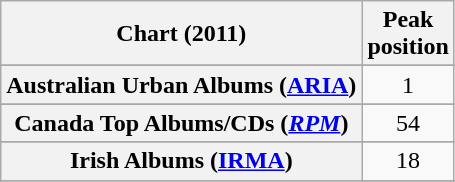<table class="wikitable sortable plainrowheaders">
<tr>
<th scope="col">Chart (2011)</th>
<th scope="col">Peak<br>position</th>
</tr>
<tr>
</tr>
<tr>
<th scope="row">Australian Urban Albums (<a href='#'>ARIA</a>)</th>
<td style="text-align:center;">1</td>
</tr>
<tr>
</tr>
<tr>
</tr>
<tr>
</tr>
<tr>
<th scope="row">Canada Top Albums/CDs (<em><a href='#'>RPM</a></em>)</th>
<td style="text-align:center;">54</td>
</tr>
<tr>
</tr>
<tr>
</tr>
<tr>
</tr>
<tr>
<th scope="row">Irish Albums (<a href='#'>IRMA</a>)</th>
<td style="text-align:center;">18</td>
</tr>
<tr>
</tr>
<tr>
</tr>
<tr>
</tr>
<tr>
</tr>
<tr>
</tr>
<tr>
</tr>
<tr>
</tr>
<tr>
</tr>
</table>
